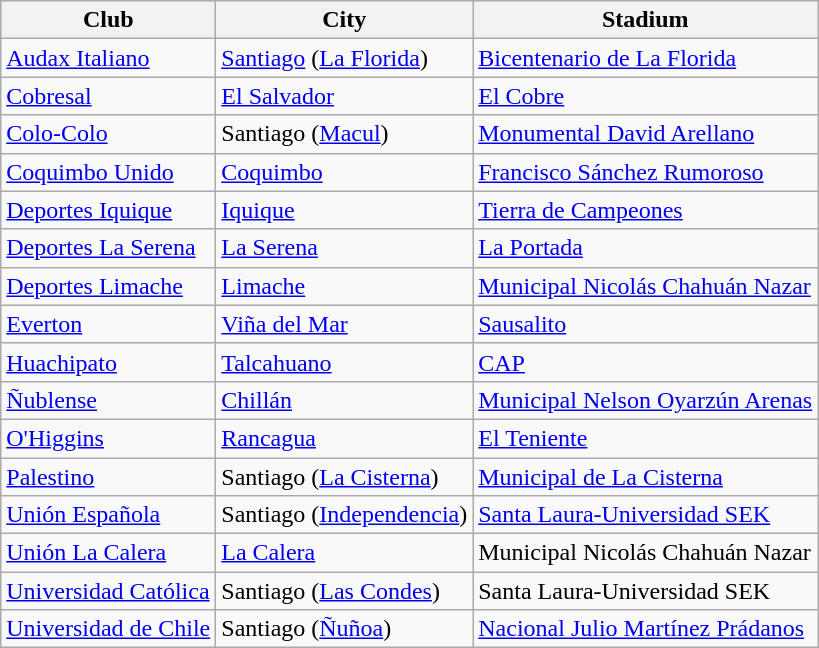<table class="wikitable sortable">
<tr>
<th>Club</th>
<th>City</th>
<th>Stadium</th>
</tr>
<tr>
<td><a href='#'>Audax Italiano</a></td>
<td><a href='#'>Santiago</a> (<a href='#'>La Florida</a>)</td>
<td><a href='#'>Bicentenario de La Florida</a></td>
</tr>
<tr>
<td><a href='#'>Cobresal</a></td>
<td><a href='#'>El Salvador</a></td>
<td><a href='#'>El Cobre</a></td>
</tr>
<tr>
<td><a href='#'>Colo-Colo</a></td>
<td>Santiago (<a href='#'>Macul</a>)</td>
<td><a href='#'>Monumental David Arellano</a></td>
</tr>
<tr>
<td><a href='#'>Coquimbo Unido</a></td>
<td><a href='#'>Coquimbo</a></td>
<td><a href='#'>Francisco Sánchez Rumoroso</a></td>
</tr>
<tr>
<td><a href='#'>Deportes Iquique</a></td>
<td><a href='#'>Iquique</a></td>
<td><a href='#'>Tierra de Campeones</a></td>
</tr>
<tr>
<td><a href='#'>Deportes La Serena</a></td>
<td><a href='#'>La Serena</a></td>
<td><a href='#'>La Portada</a></td>
</tr>
<tr>
<td><a href='#'>Deportes Limache</a></td>
<td><a href='#'>Limache</a></td>
<td><a href='#'>Municipal Nicolás Chahuán Nazar</a> </td>
</tr>
<tr>
<td><a href='#'>Everton</a></td>
<td><a href='#'>Viña del Mar</a></td>
<td><a href='#'>Sausalito</a></td>
</tr>
<tr>
<td><a href='#'>Huachipato</a></td>
<td><a href='#'>Talcahuano</a></td>
<td><a href='#'>CAP</a></td>
</tr>
<tr>
<td><a href='#'>Ñublense</a></td>
<td><a href='#'>Chillán</a></td>
<td><a href='#'>Municipal Nelson Oyarzún Arenas</a></td>
</tr>
<tr>
<td><a href='#'>O'Higgins</a></td>
<td><a href='#'>Rancagua</a></td>
<td><a href='#'>El Teniente</a></td>
</tr>
<tr>
<td><a href='#'>Palestino</a></td>
<td>Santiago (<a href='#'>La Cisterna</a>)</td>
<td><a href='#'>Municipal de La Cisterna</a></td>
</tr>
<tr>
<td><a href='#'>Unión Española</a></td>
<td>Santiago (<a href='#'>Independencia</a>)</td>
<td><a href='#'>Santa Laura-Universidad SEK</a></td>
</tr>
<tr>
<td><a href='#'>Unión La Calera</a></td>
<td><a href='#'>La Calera</a></td>
<td>Municipal Nicolás Chahuán Nazar</td>
</tr>
<tr>
<td><a href='#'>Universidad Católica</a></td>
<td>Santiago (<a href='#'>Las Condes</a>)</td>
<td>Santa Laura-Universidad SEK </td>
</tr>
<tr>
<td><a href='#'>Universidad de Chile</a></td>
<td>Santiago (<a href='#'>Ñuñoa</a>)</td>
<td><a href='#'>Nacional Julio Martínez Prádanos</a></td>
</tr>
</table>
